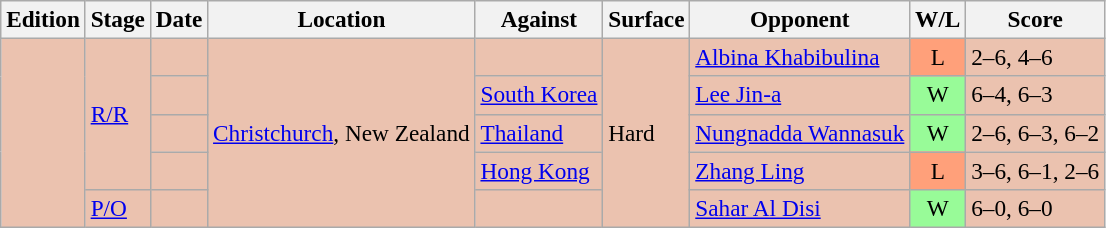<table class=wikitable style=font-size:97%>
<tr>
<th>Edition</th>
<th>Stage</th>
<th>Date</th>
<th>Location</th>
<th>Against</th>
<th>Surface</th>
<th>Opponent</th>
<th>W/L</th>
<th>Score</th>
</tr>
<tr bgcolor="#EBC2AF">
<td rowspan="5"></td>
<td rowspan="4"><a href='#'>R/R</a></td>
<td></td>
<td rowspan="5"><a href='#'>Christchurch</a>, New Zealand</td>
<td> </td>
<td rowspan="5">Hard</td>
<td> <a href='#'>Albina Khabibulina</a></td>
<td style="text-align:center; background:#ffa07a;">L</td>
<td>2–6, 4–6</td>
</tr>
<tr bgcolor="#EBC2AF">
<td></td>
<td> <a href='#'>South Korea</a></td>
<td> <a href='#'>Lee Jin-a</a></td>
<td style="text-align:center; background:#98fb98;">W</td>
<td>6–4, 6–3</td>
</tr>
<tr bgcolor="#EBC2AF">
<td></td>
<td> <a href='#'>Thailand</a></td>
<td> <a href='#'>Nungnadda Wannasuk</a></td>
<td style="text-align:center; background:#98fb98;">W</td>
<td>2–6, 6–3, 6–2</td>
</tr>
<tr bgcolor="#EBC2AF">
<td></td>
<td> <a href='#'>Hong Kong</a></td>
<td> <a href='#'>Zhang Ling</a></td>
<td style="text-align:center; background:#ffa07a;">L</td>
<td>3–6, 6–1, 2–6</td>
</tr>
<tr bgcolor="#EBC2AF">
<td rowspan="1"><a href='#'>P/O</a></td>
<td></td>
<td {{nowrap> </td>
<td> <a href='#'>Sahar Al Disi</a></td>
<td style="text-align:center; background:#98fb98;">W</td>
<td>6–0, 6–0</td>
</tr>
</table>
